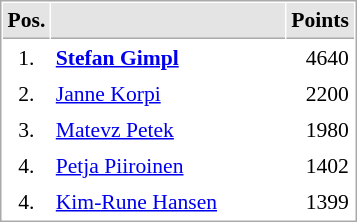<table cellspacing="1" cellpadding="3" style="border:1px solid #AAAAAA;font-size:90%">
<tr bgcolor="#E4E4E4">
<th style="border-bottom:1px solid #AAAAAA" width=10>Pos.</th>
<th style="border-bottom:1px solid #AAAAAA" width=150></th>
<th style="border-bottom:1px solid #AAAAAA" width=20>Points</th>
</tr>
<tr>
<td align="center">1.</td>
<td> <strong><a href='#'>Stefan Gimpl</a></strong></td>
<td align="right">4640</td>
</tr>
<tr>
<td align="center">2.</td>
<td> <a href='#'>Janne Korpi</a></td>
<td align="right">2200</td>
</tr>
<tr>
<td align="center">3.</td>
<td> <a href='#'>Matevz Petek</a></td>
<td align="right">1980</td>
</tr>
<tr>
<td align="center">4.</td>
<td> <a href='#'>Petja Piiroinen</a></td>
<td align="right">1402</td>
</tr>
<tr>
<td align="center">4.</td>
<td> <a href='#'>Kim-Rune Hansen</a></td>
<td align="right">1399</td>
</tr>
</table>
